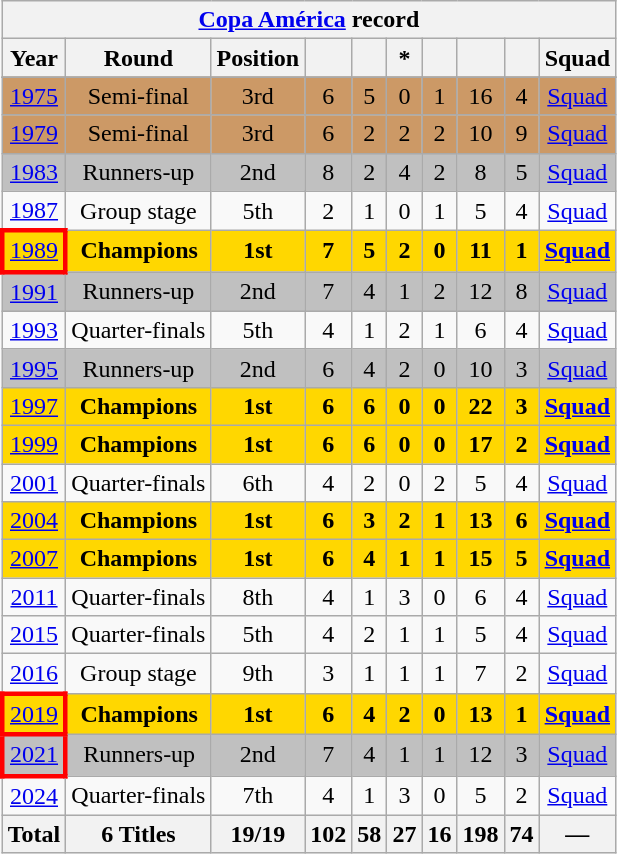<table class="wikitable" style="text-align: center;">
<tr>
<th colspan=10><a href='#'>Copa América</a> record</th>
</tr>
<tr>
<th>Year</th>
<th>Round</th>
<th>Position</th>
<th></th>
<th></th>
<th>*</th>
<th></th>
<th></th>
<th></th>
<th>Squad</th>
</tr>
<tr>
</tr>
<tr style="background:#c96;">
<td><a href='#'>1975</a></td>
<td>Semi-final</td>
<td>3rd</td>
<td>6</td>
<td>5</td>
<td>0</td>
<td>1</td>
<td>16</td>
<td>4</td>
<td><a href='#'>Squad</a></td>
</tr>
<tr style="background:#c96;">
<td><a href='#'>1979</a></td>
<td>Semi-final</td>
<td>3rd</td>
<td>6</td>
<td>2</td>
<td>2</td>
<td>2</td>
<td>10</td>
<td>9</td>
<td><a href='#'>Squad</a></td>
</tr>
<tr style="background:Silver;">
<td><a href='#'>1983</a></td>
<td>Runners-up</td>
<td>2nd</td>
<td>8</td>
<td>2</td>
<td>4</td>
<td>2</td>
<td>8</td>
<td>5</td>
<td><a href='#'>Squad</a></td>
</tr>
<tr>
<td> <a href='#'>1987</a></td>
<td>Group stage</td>
<td>5th</td>
<td>2</td>
<td>1</td>
<td>0</td>
<td>1</td>
<td>5</td>
<td>4</td>
<td><a href='#'>Squad</a></td>
</tr>
<tr style="background:Gold;">
<td style="border: 3px solid red"> <a href='#'>1989</a></td>
<td><strong>Champions</strong></td>
<td><strong>1st</strong></td>
<td><strong>7</strong></td>
<td><strong>5</strong></td>
<td><strong>2</strong></td>
<td><strong>0</strong></td>
<td><strong>11</strong></td>
<td><strong>1</strong></td>
<td><strong><a href='#'>Squad</a></strong></td>
</tr>
<tr style="background:Silver;">
<td> <a href='#'>1991</a></td>
<td>Runners-up</td>
<td>2nd</td>
<td>7</td>
<td>4</td>
<td>1</td>
<td>2</td>
<td>12</td>
<td>8</td>
<td><a href='#'>Squad</a></td>
</tr>
<tr>
<td> <a href='#'>1993</a></td>
<td>Quarter-finals</td>
<td>5th</td>
<td>4</td>
<td>1</td>
<td>2</td>
<td>1</td>
<td>6</td>
<td>4</td>
<td><a href='#'>Squad</a></td>
</tr>
<tr style="background:Silver;">
<td> <a href='#'>1995</a></td>
<td>Runners-up</td>
<td>2nd</td>
<td>6</td>
<td>4</td>
<td>2</td>
<td>0</td>
<td>10</td>
<td>3</td>
<td><a href='#'>Squad</a></td>
</tr>
<tr style="background:Gold;">
<td> <a href='#'>1997</a></td>
<td><strong>Champions</strong></td>
<td><strong>1st</strong></td>
<td><strong>6</strong></td>
<td><strong>6</strong></td>
<td><strong>0</strong></td>
<td><strong>0</strong></td>
<td><strong>22</strong></td>
<td><strong>3</strong></td>
<td><strong><a href='#'>Squad</a></strong></td>
</tr>
<tr style="background:Gold;">
<td> <a href='#'>1999</a></td>
<td><strong>Champions</strong></td>
<td><strong>1st</strong></td>
<td><strong>6</strong></td>
<td><strong>6</strong></td>
<td><strong>0</strong></td>
<td><strong>0</strong></td>
<td><strong>17</strong></td>
<td><strong>2</strong></td>
<td><strong><a href='#'>Squad</a></strong></td>
</tr>
<tr>
<td> <a href='#'>2001</a></td>
<td>Quarter-finals</td>
<td>6th</td>
<td>4</td>
<td>2</td>
<td>0</td>
<td>2</td>
<td>5</td>
<td>4</td>
<td><a href='#'>Squad</a></td>
</tr>
<tr style="background:Gold;">
<td> <a href='#'>2004</a></td>
<td><strong>Champions</strong></td>
<td><strong>1st</strong></td>
<td><strong>6</strong></td>
<td><strong>3</strong></td>
<td><strong>2</strong></td>
<td><strong>1</strong></td>
<td><strong>13</strong></td>
<td><strong>6</strong></td>
<td><strong><a href='#'>Squad</a></strong></td>
</tr>
<tr style="background:Gold;">
<td> <a href='#'>2007</a></td>
<td><strong>Champions</strong></td>
<td><strong>1st</strong></td>
<td><strong>6</strong></td>
<td><strong>4</strong></td>
<td><strong>1</strong></td>
<td><strong>1</strong></td>
<td><strong>15</strong></td>
<td><strong>5</strong></td>
<td><strong><a href='#'>Squad</a></strong></td>
</tr>
<tr>
<td> <a href='#'>2011</a></td>
<td>Quarter-finals</td>
<td>8th</td>
<td>4</td>
<td>1</td>
<td>3</td>
<td>0</td>
<td>6</td>
<td>4</td>
<td><a href='#'>Squad</a></td>
</tr>
<tr>
<td> <a href='#'>2015</a></td>
<td>Quarter-finals</td>
<td>5th</td>
<td>4</td>
<td>2</td>
<td>1</td>
<td>1</td>
<td>5</td>
<td>4</td>
<td><a href='#'>Squad</a></td>
</tr>
<tr>
<td> <a href='#'>2016</a></td>
<td>Group stage</td>
<td>9th</td>
<td>3</td>
<td>1</td>
<td>1</td>
<td>1</td>
<td>7</td>
<td>2</td>
<td><a href='#'>Squad</a></td>
</tr>
<tr style="background:Gold">
<td style="border: 3px solid red"> <a href='#'>2019</a></td>
<td><strong>Champions</strong></td>
<td><strong>1st</strong></td>
<td><strong>6</strong></td>
<td><strong>4</strong></td>
<td><strong>2</strong></td>
<td><strong>0</strong></td>
<td><strong>13</strong></td>
<td><strong>1</strong></td>
<td><strong><a href='#'>Squad</a></strong></td>
</tr>
<tr style="background:Silver">
<td style="border: 3px solid red"> <a href='#'>2021</a></td>
<td>Runners-up</td>
<td>2nd</td>
<td>7</td>
<td>4</td>
<td>1</td>
<td>1</td>
<td>12</td>
<td>3</td>
<td><a href='#'>Squad</a></td>
</tr>
<tr>
<td> <a href='#'>2024</a></td>
<td>Quarter-finals</td>
<td>7th</td>
<td>4</td>
<td>1</td>
<td>3</td>
<td>0</td>
<td>5</td>
<td>2</td>
<td><a href='#'>Squad</a></td>
</tr>
<tr>
<th>Total</th>
<th>6 Titles</th>
<th>19/19</th>
<th>102</th>
<th>58</th>
<th>27</th>
<th>16</th>
<th>198</th>
<th>74</th>
<th>—</th>
</tr>
</table>
